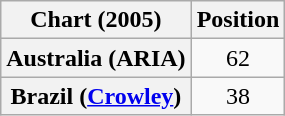<table class="wikitable plainrowheaders" style="text-align:center">
<tr>
<th>Chart (2005)</th>
<th>Position</th>
</tr>
<tr>
<th scope="row">Australia (ARIA)</th>
<td>62</td>
</tr>
<tr>
<th scope="row">Brazil (<a href='#'>Crowley</a>)</th>
<td>38</td>
</tr>
</table>
